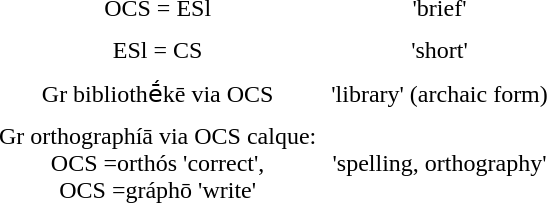<table style="text-align: center;" cellpadding="4">
<tr>
<td></td>
<td></td>
<td>ОCS = ESl </td>
<td>'brief'</td>
</tr>
<tr>
<td></td>
<td></td>
<td>ESl = CS </td>
<td>'short'</td>
</tr>
<tr>
<td></td>
<td></td>
<td>Gr bibliothḗkē via OCS</td>
<td>'library' (archaic form)</td>
</tr>
<tr>
<td></td>
<td></td>
<td>Gr orthographíā via OCS calque:<br> OCS  =orthós 'correct',<br> OCS   =gráphō 'write'</td>
<td>'spelling, orthography'</td>
</tr>
</table>
